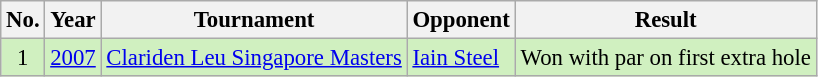<table class="wikitable" style="font-size:95%;">
<tr>
<th>No.</th>
<th>Year</th>
<th>Tournament</th>
<th>Opponent</th>
<th>Result</th>
</tr>
<tr style="background:#D0F0C0;">
<td align=center>1</td>
<td><a href='#'>2007</a></td>
<td><a href='#'>Clariden Leu Singapore Masters</a></td>
<td> <a href='#'>Iain Steel</a></td>
<td>Won with par on first extra hole</td>
</tr>
</table>
